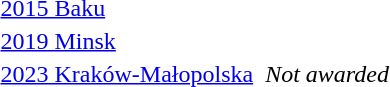<table>
<tr valign="center">
<td><a href='#'>2015 Baku</a><br></td>
<td></td>
<td></td>
<td></td>
</tr>
<tr valign="center">
<td rowspan="2"><a href='#'>2019 Minsk</a><br></td>
<td rowspan="2"></td>
<td rowspan="2"></td>
<td></td>
</tr>
<tr>
<td></td>
</tr>
<tr valign="center">
<td rowspan="2"><a href='#'>2023 Kraków-Małopolska</a><br></td>
<td rowspan="2"></td>
<td rowspan="2"><em>Not awarded</em></td>
<td></td>
</tr>
<tr>
<td></td>
</tr>
</table>
